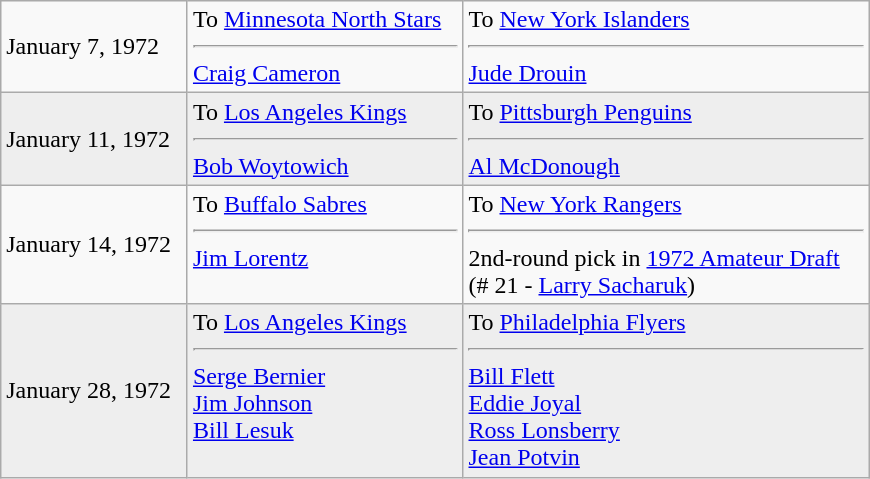<table class="wikitable" style="border:1px solid #999; width:580px;">
<tr>
<td>January 7, 1972</td>
<td valign="top">To <a href='#'>Minnesota North Stars</a><hr><a href='#'>Craig Cameron</a></td>
<td valign="top">To <a href='#'>New York Islanders</a><hr><a href='#'>Jude Drouin</a></td>
</tr>
<tr bgcolor="#eeeeee">
<td>January 11, 1972</td>
<td valign="top">To <a href='#'>Los Angeles Kings</a><hr><a href='#'>Bob Woytowich</a></td>
<td valign="top">To <a href='#'>Pittsburgh Penguins</a><hr><a href='#'>Al McDonough</a></td>
</tr>
<tr>
<td>January 14, 1972</td>
<td valign="top">To <a href='#'>Buffalo Sabres</a><hr><a href='#'>Jim Lorentz</a></td>
<td valign="top">To <a href='#'>New York Rangers</a><hr>2nd-round pick in <a href='#'>1972 Amateur Draft</a><br>(# 21 - <a href='#'>Larry Sacharuk</a>)</td>
</tr>
<tr bgcolor="#eeeeee">
<td>January 28, 1972</td>
<td valign="top">To <a href='#'>Los Angeles Kings</a><hr><a href='#'>Serge Bernier</a><br><a href='#'>Jim Johnson</a><br><a href='#'>Bill Lesuk</a></td>
<td valign="top">To <a href='#'>Philadelphia Flyers</a><hr><a href='#'>Bill Flett</a><br><a href='#'>Eddie Joyal</a><br><a href='#'>Ross Lonsberry</a><br><a href='#'>Jean Potvin</a></td>
</tr>
</table>
